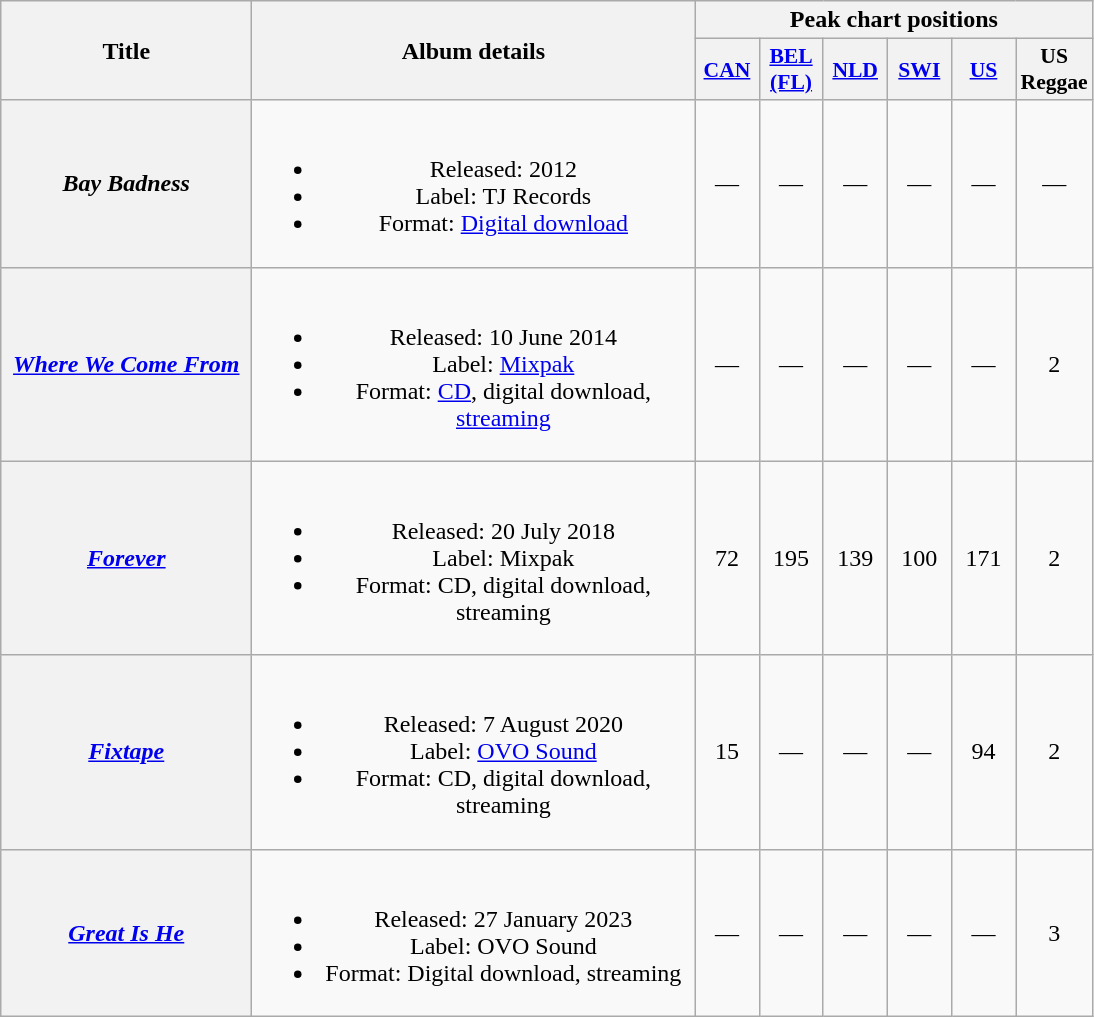<table class="wikitable plainrowheaders" style="text-align:center;">
<tr>
<th scope="col" rowspan="2" style="width:10em;">Title</th>
<th scope="col" rowspan="2" style="width:18em;">Album details</th>
<th scope="col" colspan="6">Peak chart positions</th>
</tr>
<tr>
<th scope="col" style="width:2.5em;font-size:90%;"><a href='#'>CAN</a><br></th>
<th scope="col" style="width:2.5em; font-size:90%;"><a href='#'>BEL<br>(FL)</a><br></th>
<th scope="col" style="width:2.5em;font-size:90%;"><a href='#'>NLD</a><br></th>
<th scope="col" style="width:2.5em; font-size:90%;"><a href='#'>SWI</a><br></th>
<th scope="col" style="width:2.5em; font-size:90%;"><a href='#'>US</a><br></th>
<th scope="col" style="width:2.2em;font-size:90%;">US Reggae<br></th>
</tr>
<tr>
<th scope="row"><em>Bay Badness</em></th>
<td><br><ul><li>Released: 2012</li><li>Label: TJ Records</li><li>Format: <a href='#'>Digital download</a></li></ul></td>
<td>—</td>
<td>—</td>
<td>—</td>
<td>—</td>
<td>—</td>
<td>—</td>
</tr>
<tr>
<th scope="row"><em><a href='#'>Where We Come From</a></em></th>
<td><br><ul><li>Released: 10 June 2014</li><li>Label: <a href='#'>Mixpak</a></li><li>Format: <a href='#'>CD</a>, digital download, <a href='#'>streaming</a></li></ul></td>
<td>—</td>
<td>—</td>
<td>—</td>
<td>—</td>
<td>—</td>
<td>2</td>
</tr>
<tr>
<th scope="row"><em><a href='#'>Forever</a></em></th>
<td><br><ul><li>Released: 20 July 2018</li><li>Label: Mixpak</li><li>Format: CD, digital download, streaming</li></ul></td>
<td>72</td>
<td>195</td>
<td>139</td>
<td>100</td>
<td>171</td>
<td>2</td>
</tr>
<tr>
<th scope="row"><em><a href='#'>Fixtape</a></em></th>
<td><br><ul><li>Released: 7 August 2020</li><li>Label: <a href='#'>OVO Sound</a></li><li>Format: CD, digital download, streaming</li></ul></td>
<td>15</td>
<td>—</td>
<td>—</td>
<td>—</td>
<td>94</td>
<td>2</td>
</tr>
<tr>
<th scope="row"><em><a href='#'>Great Is He</a></em></th>
<td><br><ul><li>Released: 27 January 2023</li><li>Label: OVO Sound</li><li>Format: Digital download, streaming</li></ul></td>
<td>—</td>
<td>—</td>
<td>—</td>
<td>—</td>
<td>—</td>
<td>3</td>
</tr>
</table>
